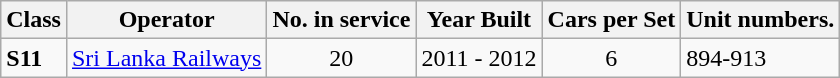<table class="wikitable">
<tr>
<th>Class</th>
<th>Operator</th>
<th>No. in service</th>
<th>Year Built</th>
<th>Cars per Set</th>
<th>Unit numbers.</th>
</tr>
<tr>
<td rowspan="2"><strong>S11</strong></td>
<td rowspan="3"><a href='#'>Sri Lanka Railways</a></td>
<td align="center">20</td>
<td rowspan="3" align="center">2011 - 2012</td>
<td align="center">6</td>
<td>894-913</td>
</tr>
</table>
